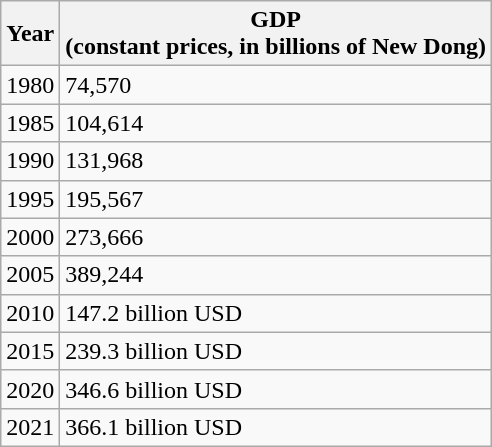<table class="wikitable">
<tr>
<th>Year</th>
<th>GDP<br> (constant prices, in billions of New Dong)</th>
</tr>
<tr>
<td>1980</td>
<td>74,570</td>
</tr>
<tr>
<td>1985</td>
<td>104,614</td>
</tr>
<tr>
<td>1990</td>
<td>131,968</td>
</tr>
<tr>
<td>1995</td>
<td>195,567</td>
</tr>
<tr>
<td>2000</td>
<td>273,666</td>
</tr>
<tr>
<td>2005</td>
<td>389,244</td>
</tr>
<tr>
<td>2010</td>
<td>147.2 billion USD</td>
</tr>
<tr>
<td>2015</td>
<td>239.3 billion USD</td>
</tr>
<tr>
<td>2020</td>
<td>346.6 billion USD</td>
</tr>
<tr>
<td>2021</td>
<td>366.1 billion USD</td>
</tr>
</table>
